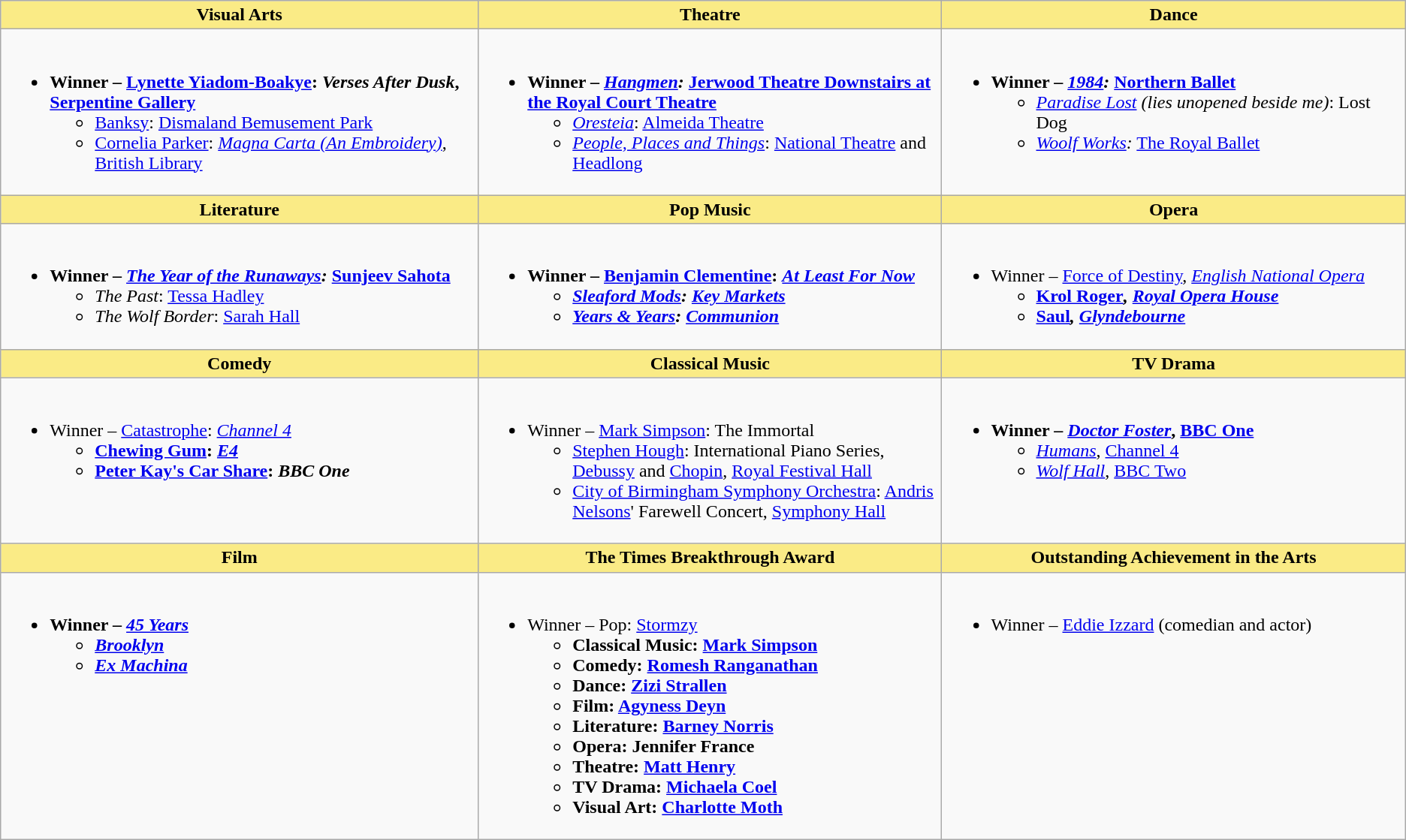<table class="wikitable" style="font-size:100%">
<tr>
<th style="background:#FAEB86;" width="34%">Visual Arts</th>
<th style="background:#FAEB86;" width="33%">Theatre</th>
<th style="background:#FAEB86;" width="33%">Dance</th>
</tr>
<tr>
<td valign="top"><br><ul><li><strong>Winner – <a href='#'>Lynette Yiadom-Boakye</a>: <em>Verses After Dusk</em>, <a href='#'>Serpentine Gallery</a></strong><ul><li><a href='#'>Banksy</a>: <a href='#'>Dismaland Bemusement Park</a></li><li><a href='#'>Cornelia Parker</a>: <em><a href='#'>Magna Carta (An Embroidery)</a></em>, <a href='#'>British Library</a></li></ul></li></ul></td>
<td valign="top"><br><ul><li><strong>Winner – <em><a href='#'>Hangmen</a>:</em> <a href='#'>Jerwood Theatre Downstairs at the Royal Court Theatre</a></strong><ul><li><em><a href='#'>Oresteia</a></em>: <a href='#'>Almeida Theatre</a></li><li><em><a href='#'>People, Places and Things</a></em>: <a href='#'>National Theatre</a> and <a href='#'>Headlong</a></li></ul></li></ul></td>
<td valign="top"><br><ul><li><strong>Winner – <em><a href='#'>1984</a>:</em> <a href='#'>Northern Ballet</a></strong><ul><li><em><a href='#'>Paradise Lost</a> (lies unopened beside me)</em>: Lost Dog</li><li><em><a href='#'>Woolf Works</a>:</em> <a href='#'>The Royal Ballet</a></li></ul></li></ul></td>
</tr>
<tr>
<th style="background:#FAEB86;" width="34%">Literature</th>
<th style="background:#FAEB86;" width="33%">Pop Music</th>
<th style="background:#FAEB86;" width="33%">Opera</th>
</tr>
<tr>
<td valign="top"><br><ul><li><strong>Winner – <em><a href='#'>The Year of the Runaways</a>:</em> <a href='#'>Sunjeev Sahota</a></strong><ul><li><em>The Past</em>: <a href='#'>Tessa Hadley</a></li><li><em>The Wolf Border</em>: <a href='#'>Sarah Hall</a></li></ul></li></ul></td>
<td valign="top"><br><ul><li><strong>Winner – <a href='#'>Benjamin Clementine</a>: <em><a href='#'>At Least For Now</a><strong><em><ul><li><a href='#'>Sleaford Mods</a>: </em><a href='#'>Key Markets</a><em></li><li><a href='#'>Years & Years</a>: </em><a href='#'>Communion</a><em></li></ul></li></ul></td>
<td valign="top"><br><ul><li></strong>Winner – </em><a href='#'>Force of Destiny</a>,<em> <a href='#'>English National Opera</a><strong><ul><li></em><a href='#'>Krol Roger</a><em>, <a href='#'>Royal Opera House</a></li><li></em><a href='#'>Saul</a><em>, <a href='#'>Glyndebourne</a></li></ul></li></ul></td>
</tr>
<tr>
<th style="background:#FAEB86;" width="34%">Comedy</th>
<th style="background:#FAEB86;" width="33%">Classical Music</th>
<th style="background:#FAEB86;" width="33%">TV Drama</th>
</tr>
<tr>
<td valign="top"><br><ul><li></strong>Winner – </em><a href='#'>Catastrophe</a>:<em> <a href='#'>Channel 4</a><strong><ul><li></em><a href='#'>Chewing Gum</a>:<em> <a href='#'>E4</a></li><li></em><a href='#'>Peter Kay's Car Share</a>:<em> BBC One</li></ul></li></ul></td>
<td valign="top"><br><ul><li></strong>Winner – <a href='#'>Mark Simpson</a>: </em>The Immortal</em></strong><ul><li><a href='#'>Stephen Hough</a>: International Piano Series, <a href='#'>Debussy</a> and <a href='#'>Chopin</a>, <a href='#'>Royal Festival Hall</a></li><li><a href='#'>City of Birmingham Symphony Orchestra</a>: <a href='#'>Andris Nelsons</a>' Farewell Concert, <a href='#'>Symphony Hall</a></li></ul></li></ul></td>
<td valign="top"><br><ul><li><strong>Winner – <em><a href='#'>Doctor Foster</a></em>, <a href='#'>BBC One</a></strong><ul><li><em><a href='#'>Humans</a></em>, <a href='#'>Channel 4</a></li><li><em><a href='#'>Wolf Hall</a></em>, <a href='#'>BBC Two</a></li></ul></li></ul></td>
</tr>
<tr>
<th style="background:#FAEB86;" width="34%">Film</th>
<th style="background:#FAEB86;" width="33%">The Times Breakthrough Award</th>
<th style="background:#FAEB86;" width="33%">Outstanding Achievement in the Arts</th>
</tr>
<tr>
<td valign="top"><br><ul><li><strong>Winner – <em><a href='#'>45 Years</a><strong><em><ul><li></em><a href='#'>Brooklyn</a><em></li><li></em><a href='#'>Ex Machina</a><em></li></ul></li></ul></td>
<td valign="top"><br><ul><li></strong>Winner – Pop: <a href='#'>Stormzy</a><strong><ul><li>Classical Music: <a href='#'>Mark Simpson</a></li><li>Comedy: <a href='#'>Romesh Ranganathan</a></li><li>Dance: <a href='#'>Zizi Strallen</a></li><li>Film: <a href='#'>Agyness Deyn</a></li><li>Literature: <a href='#'>Barney Norris</a></li><li>Opera: Jennifer France</li><li>Theatre: <a href='#'>Matt Henry</a></li><li>TV Drama: <a href='#'>Michaela Coel</a></li><li>Visual Art: <a href='#'>Charlotte Moth</a></li></ul></li></ul></td>
<td valign="top"><br><ul><li></strong>Winner – <a href='#'>Eddie Izzard</a> (comedian and actor)<strong></li></ul></td>
</tr>
</table>
